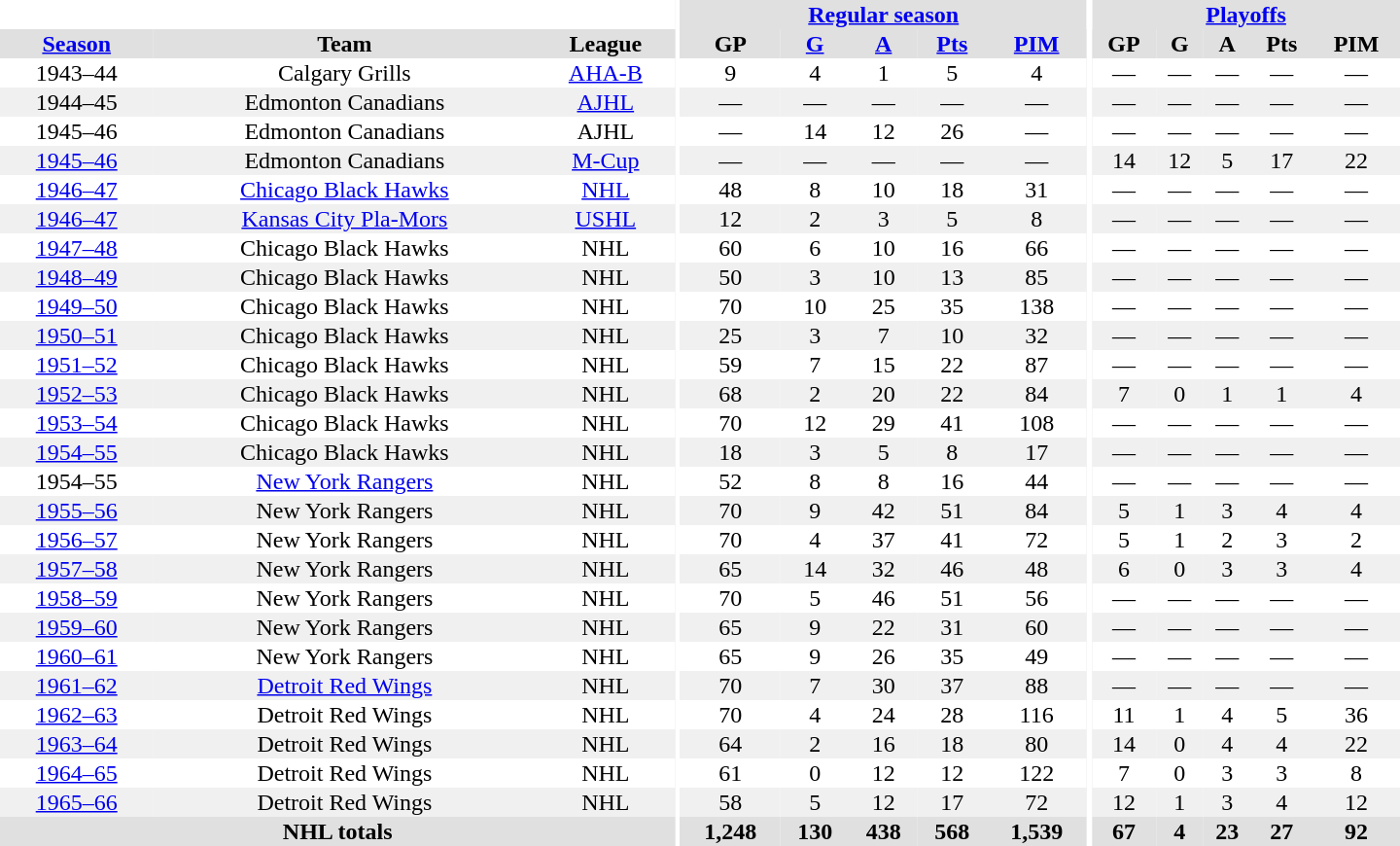<table border="0" cellpadding="1" cellspacing="0" style="text-align:center; width:60em">
<tr bgcolor="#e0e0e0">
<th colspan="3" bgcolor="#ffffff"></th>
<th rowspan="100" bgcolor="#ffffff"></th>
<th colspan="5"><a href='#'>Regular season</a></th>
<th rowspan="100" bgcolor="#ffffff"></th>
<th colspan="5"><a href='#'>Playoffs</a></th>
</tr>
<tr bgcolor="#e0e0e0">
<th><a href='#'>Season</a></th>
<th>Team</th>
<th>League</th>
<th>GP</th>
<th><a href='#'>G</a></th>
<th><a href='#'>A</a></th>
<th><a href='#'>Pts</a></th>
<th><a href='#'>PIM</a></th>
<th>GP</th>
<th>G</th>
<th>A</th>
<th>Pts</th>
<th>PIM</th>
</tr>
<tr>
<td>1943–44</td>
<td>Calgary Grills</td>
<td><a href='#'>AHA-B</a></td>
<td>9</td>
<td>4</td>
<td>1</td>
<td>5</td>
<td>4</td>
<td>—</td>
<td>—</td>
<td>—</td>
<td>—</td>
<td>—</td>
</tr>
<tr bgcolor="#f0f0f0">
<td>1944–45</td>
<td>Edmonton Canadians</td>
<td><a href='#'>AJHL</a></td>
<td>—</td>
<td>—</td>
<td>—</td>
<td>—</td>
<td>—</td>
<td>—</td>
<td>—</td>
<td>—</td>
<td>—</td>
<td>—</td>
</tr>
<tr>
<td>1945–46</td>
<td>Edmonton Canadians</td>
<td>AJHL</td>
<td>—</td>
<td>14</td>
<td>12</td>
<td>26</td>
<td>—</td>
<td>—</td>
<td>—</td>
<td>—</td>
<td>—</td>
<td>—</td>
</tr>
<tr bgcolor="#f0f0f0">
<td><a href='#'>1945–46</a></td>
<td>Edmonton Canadians</td>
<td><a href='#'>M-Cup</a></td>
<td>—</td>
<td>—</td>
<td>—</td>
<td>—</td>
<td>—</td>
<td>14</td>
<td>12</td>
<td>5</td>
<td>17</td>
<td>22</td>
</tr>
<tr>
<td><a href='#'>1946–47</a></td>
<td><a href='#'>Chicago Black Hawks</a></td>
<td><a href='#'>NHL</a></td>
<td>48</td>
<td>8</td>
<td>10</td>
<td>18</td>
<td>31</td>
<td>—</td>
<td>—</td>
<td>—</td>
<td>—</td>
<td>—</td>
</tr>
<tr bgcolor="#f0f0f0">
<td><a href='#'>1946–47</a></td>
<td><a href='#'>Kansas City Pla-Mors</a></td>
<td><a href='#'>USHL</a></td>
<td>12</td>
<td>2</td>
<td>3</td>
<td>5</td>
<td>8</td>
<td>—</td>
<td>—</td>
<td>—</td>
<td>—</td>
<td>—</td>
</tr>
<tr>
<td><a href='#'>1947–48</a></td>
<td>Chicago Black Hawks</td>
<td>NHL</td>
<td>60</td>
<td>6</td>
<td>10</td>
<td>16</td>
<td>66</td>
<td>—</td>
<td>—</td>
<td>—</td>
<td>—</td>
<td>—</td>
</tr>
<tr bgcolor="#f0f0f0">
<td><a href='#'>1948–49</a></td>
<td>Chicago Black Hawks</td>
<td>NHL</td>
<td>50</td>
<td>3</td>
<td>10</td>
<td>13</td>
<td>85</td>
<td>—</td>
<td>—</td>
<td>—</td>
<td>—</td>
<td>—</td>
</tr>
<tr>
<td><a href='#'>1949–50</a></td>
<td>Chicago Black Hawks</td>
<td>NHL</td>
<td>70</td>
<td>10</td>
<td>25</td>
<td>35</td>
<td>138</td>
<td>—</td>
<td>—</td>
<td>—</td>
<td>—</td>
<td>—</td>
</tr>
<tr bgcolor="#f0f0f0">
<td><a href='#'>1950–51</a></td>
<td>Chicago Black Hawks</td>
<td>NHL</td>
<td>25</td>
<td>3</td>
<td>7</td>
<td>10</td>
<td>32</td>
<td>—</td>
<td>—</td>
<td>—</td>
<td>—</td>
<td>—</td>
</tr>
<tr>
<td><a href='#'>1951–52</a></td>
<td>Chicago Black Hawks</td>
<td>NHL</td>
<td>59</td>
<td>7</td>
<td>15</td>
<td>22</td>
<td>87</td>
<td>—</td>
<td>—</td>
<td>—</td>
<td>—</td>
<td>—</td>
</tr>
<tr bgcolor="#f0f0f0">
<td><a href='#'>1952–53</a></td>
<td>Chicago Black Hawks</td>
<td>NHL</td>
<td>68</td>
<td>2</td>
<td>20</td>
<td>22</td>
<td>84</td>
<td>7</td>
<td>0</td>
<td>1</td>
<td>1</td>
<td>4</td>
</tr>
<tr>
<td><a href='#'>1953–54</a></td>
<td>Chicago Black Hawks</td>
<td>NHL</td>
<td>70</td>
<td>12</td>
<td>29</td>
<td>41</td>
<td>108</td>
<td>—</td>
<td>—</td>
<td>—</td>
<td>—</td>
<td>—</td>
</tr>
<tr bgcolor="#f0f0f0">
<td><a href='#'>1954–55</a></td>
<td>Chicago Black Hawks</td>
<td>NHL</td>
<td>18</td>
<td>3</td>
<td>5</td>
<td>8</td>
<td>17</td>
<td>—</td>
<td>—</td>
<td>—</td>
<td>—</td>
<td>—</td>
</tr>
<tr>
<td>1954–55</td>
<td><a href='#'>New York Rangers</a></td>
<td>NHL</td>
<td>52</td>
<td>8</td>
<td>8</td>
<td>16</td>
<td>44</td>
<td>—</td>
<td>—</td>
<td>—</td>
<td>—</td>
<td>—</td>
</tr>
<tr bgcolor="#f0f0f0">
<td><a href='#'>1955–56</a></td>
<td>New York Rangers</td>
<td>NHL</td>
<td>70</td>
<td>9</td>
<td>42</td>
<td>51</td>
<td>84</td>
<td>5</td>
<td>1</td>
<td>3</td>
<td>4</td>
<td>4</td>
</tr>
<tr>
<td><a href='#'>1956–57</a></td>
<td>New York Rangers</td>
<td>NHL</td>
<td>70</td>
<td>4</td>
<td>37</td>
<td>41</td>
<td>72</td>
<td>5</td>
<td>1</td>
<td>2</td>
<td>3</td>
<td>2</td>
</tr>
<tr bgcolor="#f0f0f0">
<td><a href='#'>1957–58</a></td>
<td>New York Rangers</td>
<td>NHL</td>
<td>65</td>
<td>14</td>
<td>32</td>
<td>46</td>
<td>48</td>
<td>6</td>
<td>0</td>
<td>3</td>
<td>3</td>
<td>4</td>
</tr>
<tr>
<td><a href='#'>1958–59</a></td>
<td>New York Rangers</td>
<td>NHL</td>
<td>70</td>
<td>5</td>
<td>46</td>
<td>51</td>
<td>56</td>
<td>—</td>
<td>—</td>
<td>—</td>
<td>—</td>
<td>—</td>
</tr>
<tr bgcolor="#f0f0f0">
<td><a href='#'>1959–60</a></td>
<td>New York Rangers</td>
<td>NHL</td>
<td>65</td>
<td>9</td>
<td>22</td>
<td>31</td>
<td>60</td>
<td>—</td>
<td>—</td>
<td>—</td>
<td>—</td>
<td>—</td>
</tr>
<tr>
<td><a href='#'>1960–61</a></td>
<td>New York Rangers</td>
<td>NHL</td>
<td>65</td>
<td>9</td>
<td>26</td>
<td>35</td>
<td>49</td>
<td>—</td>
<td>—</td>
<td>—</td>
<td>—</td>
<td>—</td>
</tr>
<tr bgcolor="#f0f0f0">
<td><a href='#'>1961–62</a></td>
<td><a href='#'>Detroit Red Wings</a></td>
<td>NHL</td>
<td>70</td>
<td>7</td>
<td>30</td>
<td>37</td>
<td>88</td>
<td>—</td>
<td>—</td>
<td>—</td>
<td>—</td>
<td>—</td>
</tr>
<tr>
<td><a href='#'>1962–63</a></td>
<td>Detroit Red Wings</td>
<td>NHL</td>
<td>70</td>
<td>4</td>
<td>24</td>
<td>28</td>
<td>116</td>
<td>11</td>
<td>1</td>
<td>4</td>
<td>5</td>
<td>36</td>
</tr>
<tr bgcolor="#f0f0f0">
<td><a href='#'>1963–64</a></td>
<td>Detroit Red Wings</td>
<td>NHL</td>
<td>64</td>
<td>2</td>
<td>16</td>
<td>18</td>
<td>80</td>
<td>14</td>
<td>0</td>
<td>4</td>
<td>4</td>
<td>22</td>
</tr>
<tr>
<td><a href='#'>1964–65</a></td>
<td>Detroit Red Wings</td>
<td>NHL</td>
<td>61</td>
<td>0</td>
<td>12</td>
<td>12</td>
<td>122</td>
<td>7</td>
<td>0</td>
<td>3</td>
<td>3</td>
<td>8</td>
</tr>
<tr bgcolor="#f0f0f0">
<td><a href='#'>1965–66</a></td>
<td>Detroit Red Wings</td>
<td>NHL</td>
<td>58</td>
<td>5</td>
<td>12</td>
<td>17</td>
<td>72</td>
<td>12</td>
<td>1</td>
<td>3</td>
<td>4</td>
<td>12</td>
</tr>
<tr bgcolor="#e0e0e0">
<th colspan="3">NHL totals</th>
<th>1,248</th>
<th>130</th>
<th>438</th>
<th>568</th>
<th>1,539</th>
<th>67</th>
<th>4</th>
<th>23</th>
<th>27</th>
<th>92</th>
</tr>
</table>
